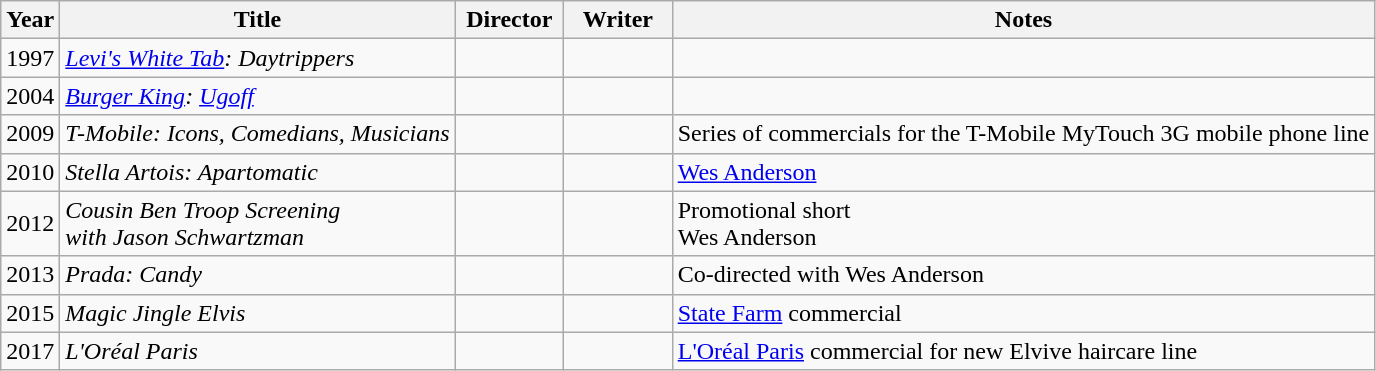<table class="wikitable sortable">
<tr>
<th>Year</th>
<th>Title</th>
<th width=65>Director</th>
<th width=65>Writer</th>
<th class="unsortable">Notes</th>
</tr>
<tr>
<td style="text-align:center;">1997</td>
<td><em><a href='#'>Levi's White Tab</a>: Daytrippers</em></td>
<td></td>
<td></td>
<td></td>
</tr>
<tr>
<td style="text-align:center;">2004</td>
<td><em><a href='#'>Burger King</a>: <a href='#'>Ugoff</a></em></td>
<td></td>
<td></td>
</tr>
<tr>
<td style="text-align:center;">2009</td>
<td><em>T-Mobile: Icons, Comedians, Musicians</em></td>
<td></td>
<td></td>
<td>Series of commercials for the T-Mobile MyTouch 3G mobile phone line</td>
</tr>
<tr>
<td style="text-align:center;">2010</td>
<td><em>Stella Artois: Apartomatic</em></td>
<td></td>
<td></td>
<td> <a href='#'>Wes Anderson</a></td>
</tr>
<tr>
<td style="text-align:center;">2012</td>
<td><em>Cousin Ben Troop Screening<br> with Jason Schwartzman</em></td>
<td></td>
<td></td>
<td>Promotional short <br> Wes Anderson</td>
</tr>
<tr>
<td style="text-align:center;">2013</td>
<td><em>Prada: Candy</em></td>
<td></td>
<td></td>
<td>Co-directed with Wes Anderson</td>
</tr>
<tr>
<td style="text-align:center;">2015</td>
<td><em>Magic Jingle Elvis</em></td>
<td></td>
<td></td>
<td><a href='#'>State Farm</a> commercial</td>
</tr>
<tr>
<td style="text-align:center;">2017</td>
<td><em>L'Oréal Paris</em></td>
<td></td>
<td></td>
<td><a href='#'>L'Oréal Paris</a> commercial for new Elvive haircare line</td>
</tr>
</table>
